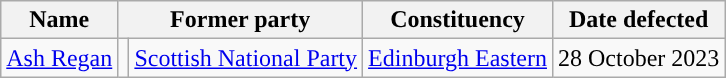<table class="wikitable sortable">
<tr>
<th>Name</th>
<th colspan="2">Former party</th>
<th>Constituency</th>
<th>Date defected</th>
</tr>
<tr>
<td><a href='#'>Ash Regan</a></td>
<td style="background-color: "></td>
<td><a href='#'>Scottish National Party</a></td>
<td><a href='#'>Edinburgh Eastern</a></td>
<td>28 October 2023</td>
</tr>
</table>
